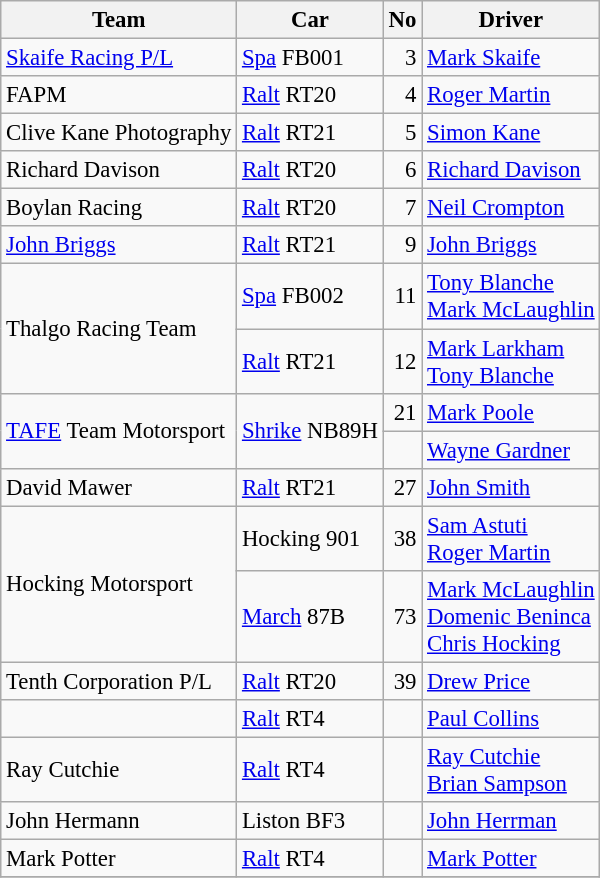<table class="wikitable" style="font-size: 95%;">
<tr>
<th>Team</th>
<th>Car</th>
<th>No</th>
<th>Driver</th>
</tr>
<tr>
<td><a href='#'>Skaife Racing P/L</a></td>
<td><a href='#'>Spa</a> FB001</td>
<td align="right">3</td>
<td> <a href='#'>Mark Skaife</a></td>
</tr>
<tr>
<td>FAPM</td>
<td><a href='#'>Ralt</a> RT20</td>
<td align="right">4</td>
<td> <a href='#'>Roger Martin</a></td>
</tr>
<tr>
<td>Clive Kane Photography</td>
<td><a href='#'>Ralt</a> RT21</td>
<td align="right">5</td>
<td> <a href='#'>Simon Kane</a></td>
</tr>
<tr>
<td>Richard Davison</td>
<td><a href='#'>Ralt</a> RT20</td>
<td align="right">6</td>
<td> <a href='#'>Richard Davison</a></td>
</tr>
<tr>
<td>Boylan Racing</td>
<td><a href='#'>Ralt</a> RT20</td>
<td align="right">7</td>
<td> <a href='#'>Neil Crompton</a></td>
</tr>
<tr>
<td><a href='#'>John Briggs</a></td>
<td><a href='#'>Ralt</a> RT21</td>
<td align="right">9</td>
<td> <a href='#'>John Briggs</a></td>
</tr>
<tr>
<td rowspan=2>Thalgo Racing Team</td>
<td><a href='#'>Spa</a> FB002</td>
<td align="right">11</td>
<td> <a href='#'>Tony Blanche</a><br> <a href='#'>Mark McLaughlin</a></td>
</tr>
<tr>
<td><a href='#'>Ralt</a> RT21</td>
<td align="right">12</td>
<td> <a href='#'>Mark Larkham</a><br> <a href='#'>Tony Blanche</a></td>
</tr>
<tr>
<td rowspan=2><a href='#'>TAFE</a> Team Motorsport</td>
<td rowspan=2><a href='#'>Shrike</a> NB89H</td>
<td align="right">21</td>
<td> <a href='#'>Mark Poole</a></td>
</tr>
<tr>
<td></td>
<td> <a href='#'>Wayne Gardner</a></td>
</tr>
<tr>
<td>David Mawer</td>
<td><a href='#'>Ralt</a> RT21</td>
<td align="right">27</td>
<td> <a href='#'>John Smith</a></td>
</tr>
<tr>
<td rowspan=2>Hocking Motorsport</td>
<td>Hocking 901</td>
<td align="right">38</td>
<td> <a href='#'>Sam Astuti</a><br> <a href='#'>Roger Martin</a></td>
</tr>
<tr>
<td><a href='#'>March</a> 87B</td>
<td align="right">73</td>
<td> <a href='#'>Mark McLaughlin</a><br> <a href='#'>Domenic Beninca</a><br> <a href='#'>Chris Hocking</a></td>
</tr>
<tr>
<td>Tenth Corporation P/L</td>
<td><a href='#'>Ralt</a> RT20</td>
<td align="right">39</td>
<td> <a href='#'>Drew Price</a></td>
</tr>
<tr>
<td></td>
<td><a href='#'>Ralt</a> RT4</td>
<td></td>
<td> <a href='#'>Paul Collins</a></td>
</tr>
<tr>
<td>Ray Cutchie</td>
<td><a href='#'>Ralt</a> RT4</td>
<td></td>
<td> <a href='#'>Ray Cutchie</a><br> <a href='#'>Brian Sampson</a></td>
</tr>
<tr>
<td>John Hermann</td>
<td>Liston BF3</td>
<td></td>
<td> <a href='#'>John Herrman</a></td>
</tr>
<tr>
<td>Mark Potter</td>
<td><a href='#'>Ralt</a> RT4</td>
<td></td>
<td> <a href='#'>Mark Potter</a></td>
</tr>
<tr>
</tr>
</table>
